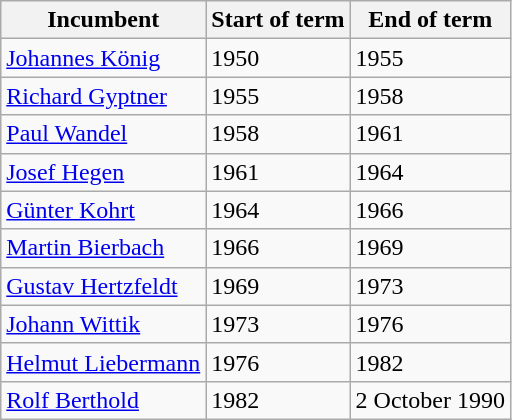<table class="wikitable">
<tr>
<th>Incumbent</th>
<th>Start of term</th>
<th>End of term</th>
</tr>
<tr>
<td><a href='#'>Johannes König</a></td>
<td>1950</td>
<td>1955</td>
</tr>
<tr>
<td><a href='#'>Richard Gyptner</a></td>
<td>1955</td>
<td>1958</td>
</tr>
<tr>
<td><a href='#'>Paul Wandel</a></td>
<td>1958</td>
<td>1961</td>
</tr>
<tr>
<td><a href='#'>Josef Hegen</a></td>
<td>1961</td>
<td>1964</td>
</tr>
<tr>
<td><a href='#'>Günter Kohrt</a></td>
<td>1964</td>
<td>1966</td>
</tr>
<tr>
<td><a href='#'>Martin Bierbach</a></td>
<td>1966</td>
<td>1969</td>
</tr>
<tr>
<td><a href='#'>Gustav Hertzfeldt</a></td>
<td>1969</td>
<td>1973</td>
</tr>
<tr>
<td><a href='#'>Johann Wittik</a></td>
<td>1973</td>
<td>1976</td>
</tr>
<tr>
<td><a href='#'>Helmut Liebermann</a></td>
<td>1976</td>
<td>1982</td>
</tr>
<tr>
<td><a href='#'>Rolf Berthold</a></td>
<td>1982</td>
<td>2 October 1990</td>
</tr>
</table>
